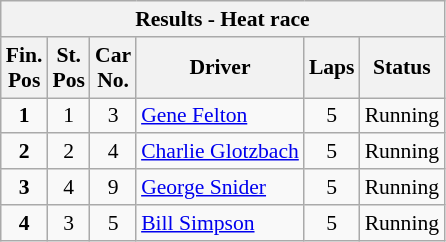<table class="wikitable" style="font-size:90%;">
<tr>
<th colspan=6>Results - Heat race</th>
</tr>
<tr>
<th>Fin.<br>Pos</th>
<th>St.<br>Pos</th>
<th>Car<br>No.</th>
<th>Driver</th>
<th>Laps</th>
<th>Status</th>
</tr>
<tr>
<td align=center><strong>1</strong></td>
<td align=center>1</td>
<td align=center>3</td>
<td><a href='#'>Gene Felton</a></td>
<td align=center>5</td>
<td>Running</td>
</tr>
<tr>
<td align=center><strong>2</strong></td>
<td align=center>2</td>
<td align=center>4</td>
<td><a href='#'>Charlie Glotzbach</a></td>
<td align=center>5</td>
<td>Running</td>
</tr>
<tr>
<td align=center><strong>3</strong></td>
<td align=center>4</td>
<td align=center>9</td>
<td><a href='#'>George Snider</a></td>
<td align=center>5</td>
<td>Running</td>
</tr>
<tr>
<td align=center><strong>4</strong></td>
<td align=center>3</td>
<td align=center>5</td>
<td><a href='#'>Bill Simpson</a></td>
<td align=center>5</td>
<td>Running</td>
</tr>
</table>
